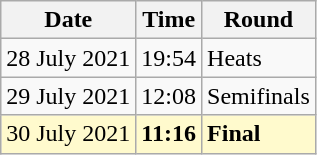<table class="wikitable">
<tr>
<th>Date</th>
<th>Time</th>
<th>Round</th>
</tr>
<tr>
<td>28 July 2021</td>
<td>19:54</td>
<td>Heats</td>
</tr>
<tr>
<td>29 July 2021</td>
<td>12:08</td>
<td>Semifinals</td>
</tr>
<tr bgcolor=lemonchiffon>
<td>30 July 2021</td>
<td><strong>11:16</strong></td>
<td><strong>Final</strong></td>
</tr>
</table>
